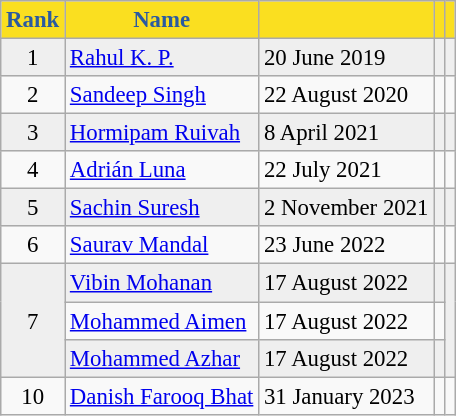<table class="wikitable" style="font-size: 95%; text-align: center;">
<tr>
<th style="background:#FADF20; color:#2A5AA1; text-align:center;">Rank</th>
<th style="background:#FADF20; color:#2A5AA1; text-align:center;">Name</th>
<th style="background:#FADF20; color:#2A5AA1; text-align:center;"></th>
<th style="background:#FADF20; color:#2A5AA1; text-align:center;"></th>
<th style="background:#FADF20; color:#2A5AA1; text-align:center;"></th>
</tr>
<tr bgcolor="#EFEFEF">
<td>1</td>
<td style="text-align:left;"> <a href='#'>Rahul K. P.</a></td>
<td style="text-align:left;">20 June 2019</td>
<td style="text-align:left;"></td>
<td></td>
</tr>
<tr>
<td>2</td>
<td style="text-align:left;"> <a href='#'>Sandeep Singh</a></td>
<td style="text-align:left;">22 August 2020</td>
<td style="text-align:left;"></td>
<td></td>
</tr>
<tr bgcolor="#EFEFEF">
<td>3</td>
<td style="text-align:left;"> <a href='#'>Hormipam Ruivah</a></td>
<td style="text-align:left;">8 April 2021</td>
<td style="text-align:left;"></td>
<td></td>
</tr>
<tr>
<td>4</td>
<td style="text-align:left;"> <a href='#'>Adrián Luna</a></td>
<td style="text-align:left;">22 July 2021</td>
<td style="text-align:left;"></td>
<td></td>
</tr>
<tr bgcolor="#EFEFEF">
<td>5</td>
<td style="text-align:left;"> <a href='#'>Sachin Suresh</a></td>
<td style="text-align:left;">2 November 2021</td>
<td style="text-align:left;"></td>
<td></td>
</tr>
<tr>
<td>6</td>
<td style="text-align:left;"> <a href='#'>Saurav Mandal</a></td>
<td style="text-align:left;">23 June 2022</td>
<td style="text-align:left;"></td>
<td></td>
</tr>
<tr bgcolor="#EFEFEF">
<td rowspan="3">7</td>
<td style="text-align:left;"> <a href='#'>Vibin Mohanan</a></td>
<td style="text-align:left;">17 August 2022</td>
<td style="text-align:left;"></td>
<td rowspan="3"></td>
</tr>
<tr>
<td style="text-align:left;"> <a href='#'>Mohammed Aimen</a></td>
<td style="text-align:left;">17 August 2022</td>
<td style="text-align:left;"></td>
</tr>
<tr bgcolor="#EFEFEF">
<td style="text-align:left;"> <a href='#'>Mohammed Azhar</a></td>
<td style="text-align:left;">17 August 2022</td>
<td style="text-align:left;"></td>
</tr>
<tr>
<td>10</td>
<td style="text-align:left;"> <a href='#'>Danish Farooq Bhat</a></td>
<td style="text-align:left;">31 January 2023</td>
<td style="text-align:left;"></td>
<td></td>
</tr>
</table>
